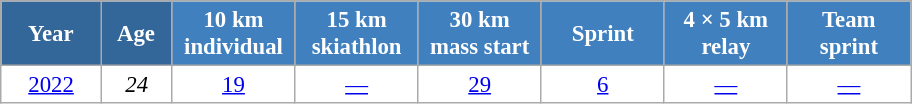<table class="wikitable" style="font-size:95%; text-align:center; border:grey solid 1px; border-collapse:collapse; background:#ffffff;">
<tr>
<th style="background-color:#369; color:white; width:60px;"> Year </th>
<th style="background-color:#369; color:white; width:40px;"> Age </th>
<th style="background-color:#4180be; color:white; width:75px;"> 10 km <br> individual </th>
<th style="background-color:#4180be; color:white; width:75px;"> 15 km <br> skiathlon </th>
<th style="background-color:#4180be; color:white; width:75px;"> 30 km <br> mass start </th>
<th style="background-color:#4180be; color:white; width:75px;"> Sprint </th>
<th style="background-color:#4180be; color:white; width:75px;"> 4 × 5 km <br> relay </th>
<th style="background-color:#4180be; color:white; width:75px;"> Team <br> sprint </th>
</tr>
<tr>
<td><a href='#'>2022</a></td>
<td><em>24</em></td>
<td><a href='#'>19</a></td>
<td><a href='#'>—</a></td>
<td><a href='#'>29</a></td>
<td><a href='#'>6</a></td>
<td><a href='#'>—</a></td>
<td><a href='#'>—</a></td>
</tr>
</table>
